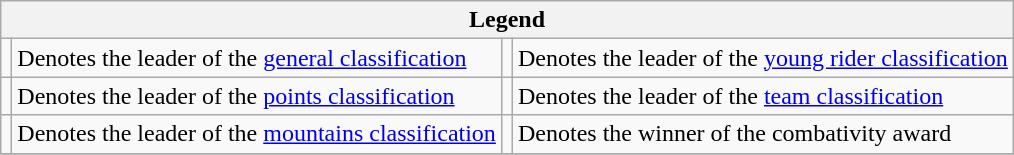<table class="wikitable">
<tr>
<th scope="col" colspan="4">Legend</th>
</tr>
<tr>
<td></td>
<td>Denotes the leader of the <a href='#'>general classification</a></td>
<td></td>
<td>Denotes the leader of the <a href='#'>young rider classification</a></td>
</tr>
<tr>
<td></td>
<td>Denotes the leader of the <a href='#'>points classification</a></td>
<td></td>
<td>Denotes the leader of the <a href='#'>team classification</a></td>
</tr>
<tr>
<td></td>
<td>Denotes the leader of the <a href='#'>mountains classification</a></td>
<td></td>
<td>Denotes the winner of the combativity award</td>
</tr>
<tr>
</tr>
</table>
